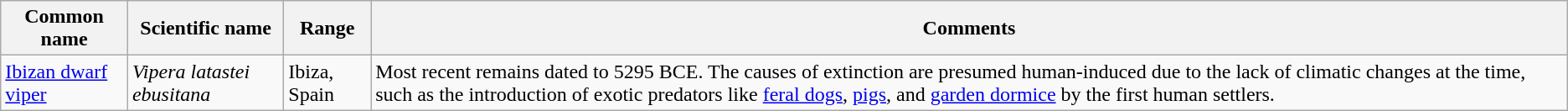<table class="wikitable">
<tr>
<th>Common name</th>
<th>Scientific name</th>
<th>Range</th>
<th class="unsortable">Comments</th>
</tr>
<tr>
<td><a href='#'>Ibizan dwarf viper</a></td>
<td><em>Vipera latastei ebusitana</em></td>
<td>Ibiza, Spain</td>
<td>Most recent remains dated to 5295 BCE. The causes of extinction are presumed human-induced due to the lack of climatic changes at the time, such as the introduction of exotic predators like <a href='#'>feral dogs</a>, <a href='#'>pigs</a>, and <a href='#'>garden dormice</a> by the first human settlers.</td>
</tr>
</table>
